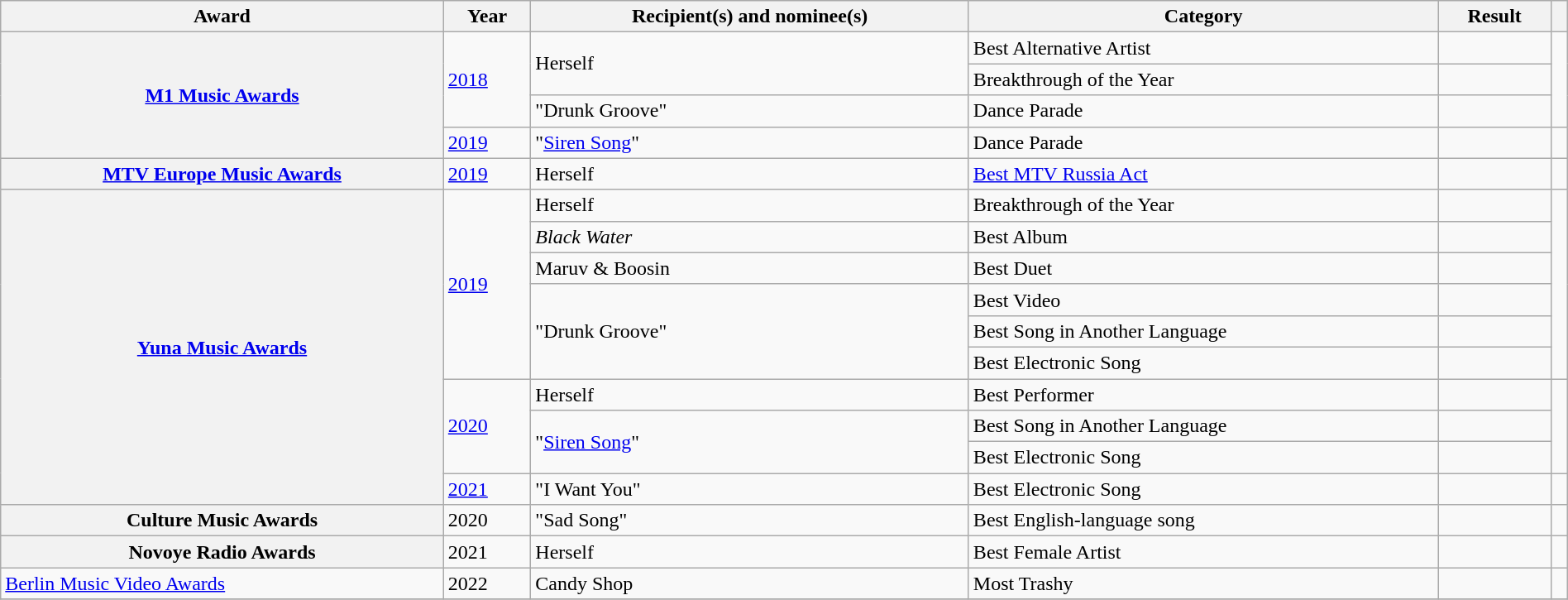<table class="wikitable sortable plainrowheaders" style="width: 100%;">
<tr>
<th scope="col">Award</th>
<th scope="col">Year</th>
<th scope="col">Recipient(s) and nominee(s)</th>
<th scope="col">Category</th>
<th scope="col">Result</th>
<th scope="col" class="unsortable"></th>
</tr>
<tr>
<th scope="row" rowspan="4"><a href='#'>M1 Music Awards</a></th>
<td rowspan="3"><a href='#'>2018</a></td>
<td rowspan="2">Herself</td>
<td>Best Alternative Artist</td>
<td></td>
<td style="text-align:center;" rowspan="3"></td>
</tr>
<tr>
<td>Breakthrough of the Year</td>
<td></td>
</tr>
<tr>
<td>"Drunk Groove"</td>
<td>Dance Parade</td>
<td></td>
</tr>
<tr>
<td><a href='#'>2019</a></td>
<td>"<a href='#'>Siren Song</a>"</td>
<td>Dance Parade</td>
<td></td>
<td style="text-align:center;"></td>
</tr>
<tr>
<th scope="row"><a href='#'>MTV Europe Music Awards</a></th>
<td><a href='#'>2019</a></td>
<td>Herself</td>
<td><a href='#'>Best MTV Russia Act</a></td>
<td></td>
<td style="text-align:center;"></td>
</tr>
<tr>
<th scope="row" rowspan="10"><a href='#'>Yuna Music Awards</a></th>
<td rowspan="6"><a href='#'>2019</a></td>
<td>Herself</td>
<td>Breakthrough of the Year</td>
<td></td>
<td style="text-align:center;" rowspan="6"></td>
</tr>
<tr>
<td><em>Black Water</em></td>
<td>Best Album</td>
<td></td>
</tr>
<tr>
<td>Maruv & Boosin</td>
<td>Best Duet</td>
<td></td>
</tr>
<tr>
<td rowspan="3">"Drunk Groove"</td>
<td>Best Video</td>
<td></td>
</tr>
<tr>
<td>Best Song in Another Language</td>
<td></td>
</tr>
<tr>
<td>Best Electronic Song</td>
<td></td>
</tr>
<tr>
<td rowspan="3"><a href='#'>2020</a></td>
<td>Herself</td>
<td>Best Performer</td>
<td></td>
<td style="text-align:center;" rowspan="3"></td>
</tr>
<tr>
<td rowspan="2">"<a href='#'>Siren Song</a>"</td>
<td>Best Song in Another Language</td>
<td></td>
</tr>
<tr>
<td>Best Electronic Song</td>
<td></td>
</tr>
<tr>
<td><a href='#'>2021</a></td>
<td>"I Want You"</td>
<td>Best Electronic Song</td>
<td></td>
<td align="center"></td>
</tr>
<tr>
<th scope="row">Culture Music Awards</th>
<td>2020</td>
<td>"Sad Song"</td>
<td>Best English-language song</td>
<td></td>
<td align="center"></td>
</tr>
<tr>
<th scope="row">Novoye Radio Awards</th>
<td>2021</td>
<td>Herself</td>
<td>Best Female Artist</td>
<td></td>
<td align="center"></td>
</tr>
<tr>
<td><a href='#'>Berlin Music Video Awards</a></td>
<td>2022</td>
<td>Candy Shop</td>
<td>Most Trashy</td>
<td></td>
<td></td>
</tr>
<tr>
</tr>
</table>
